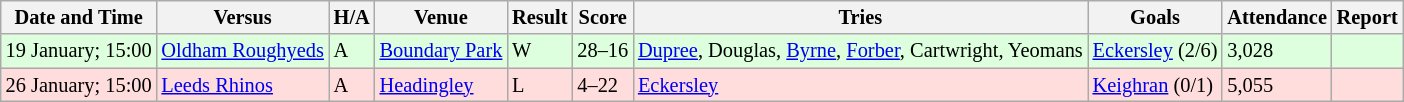<table class="wikitable defaultleft col3center col6center col9right" style="font-size:85%;">
<tr>
<th>Date and Time</th>
<th>Versus</th>
<th>H/A</th>
<th>Venue</th>
<th>Result</th>
<th>Score</th>
<th>Tries</th>
<th>Goals</th>
<th>Attendance</th>
<th>Report</th>
</tr>
<tr style="background:#ddffdd;">
<td>19 January; 15:00</td>
<td> <a href='#'>Oldham Roughyeds</a></td>
<td>A</td>
<td><a href='#'>Boundary Park</a></td>
<td>W</td>
<td>28–16</td>
<td><a href='#'>Dupree</a>, Douglas, <a href='#'>Byrne</a>, <a href='#'>Forber</a>, Cartwright, Yeomans</td>
<td><a href='#'>Eckersley</a> (2/6)</td>
<td>3,028</td>
<td></td>
</tr>
<tr style="background:#ffdddd;">
<td>26 January; 15:00</td>
<td> <a href='#'>Leeds Rhinos</a></td>
<td>A</td>
<td><a href='#'>Headingley</a></td>
<td>L</td>
<td>4–22</td>
<td><a href='#'>Eckersley</a></td>
<td><a href='#'>Keighran</a> (0/1)</td>
<td>5,055</td>
<td></td>
</tr>
</table>
